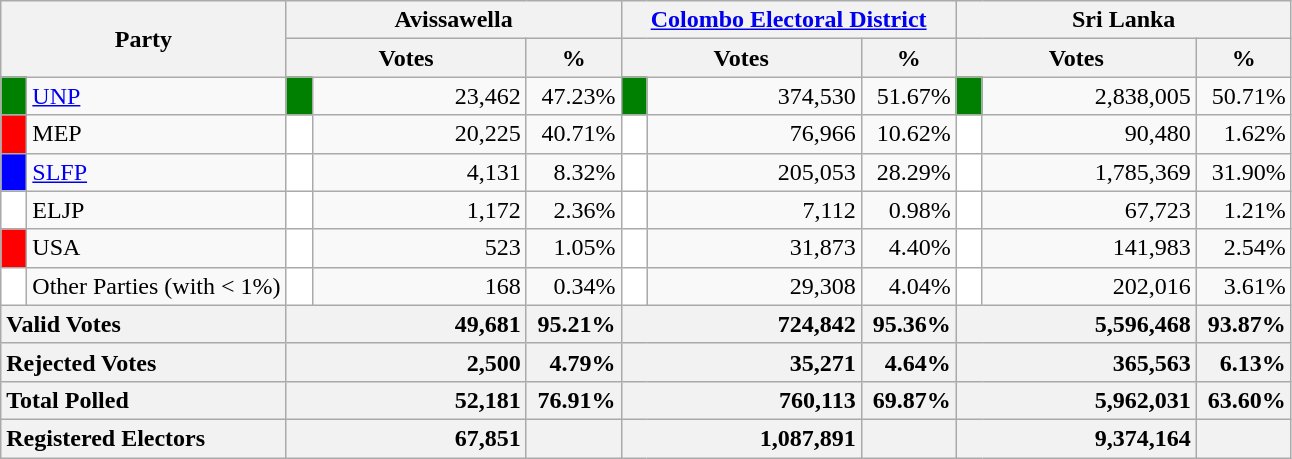<table class="wikitable">
<tr>
<th colspan="2" width="144px"rowspan="2">Party</th>
<th colspan="3" width="216px">Avissawella</th>
<th colspan="3" width="216px"><a href='#'>Colombo Electoral District</a></th>
<th colspan="3" width="216px">Sri Lanka</th>
</tr>
<tr>
<th colspan="2" width="144px">Votes</th>
<th>%</th>
<th colspan="2" width="144px">Votes</th>
<th>%</th>
<th colspan="2" width="144px">Votes</th>
<th>%</th>
</tr>
<tr>
<td style="background-color:green;" width="10px"></td>
<td style="text-align:left;"><a href='#'>UNP</a></td>
<td style="background-color:green;" width="10px"></td>
<td style="text-align:right;">23,462</td>
<td style="text-align:right;">47.23%</td>
<td style="background-color:green;" width="10px"></td>
<td style="text-align:right;">374,530</td>
<td style="text-align:right;">51.67%</td>
<td style="background-color:green;" width="10px"></td>
<td style="text-align:right;">2,838,005</td>
<td style="text-align:right;">50.71%</td>
</tr>
<tr>
<td style="background-color:red;" width="10px"></td>
<td style="text-align:left;">MEP</td>
<td style="background-color:white;" width="10px"></td>
<td style="text-align:right;">20,225</td>
<td style="text-align:right;">40.71%</td>
<td style="background-color:white;" width="10px"></td>
<td style="text-align:right;">76,966</td>
<td style="text-align:right;">10.62%</td>
<td style="background-color:white;" width="10px"></td>
<td style="text-align:right;">90,480</td>
<td style="text-align:right;">1.62%</td>
</tr>
<tr>
<td style="background-color:blue;" width="10px"></td>
<td style="text-align:left;"><a href='#'>SLFP</a></td>
<td style="background-color:white;" width="10px"></td>
<td style="text-align:right;">4,131</td>
<td style="text-align:right;">8.32%</td>
<td style="background-color:white;" width="10px"></td>
<td style="text-align:right;">205,053</td>
<td style="text-align:right;">28.29%</td>
<td style="background-color:white;" width="10px"></td>
<td style="text-align:right;">1,785,369</td>
<td style="text-align:right;">31.90%</td>
</tr>
<tr>
<td style="background-color:white;" width="10px"></td>
<td style="text-align:left;">ELJP</td>
<td style="background-color:white;" width="10px"></td>
<td style="text-align:right;">1,172</td>
<td style="text-align:right;">2.36%</td>
<td style="background-color:white;" width="10px"></td>
<td style="text-align:right;">7,112</td>
<td style="text-align:right;">0.98%</td>
<td style="background-color:white;" width="10px"></td>
<td style="text-align:right;">67,723</td>
<td style="text-align:right;">1.21%</td>
</tr>
<tr>
<td style="background-color:red;" width="10px"></td>
<td style="text-align:left;">USA</td>
<td style="background-color:white;" width="10px"></td>
<td style="text-align:right;">523</td>
<td style="text-align:right;">1.05%</td>
<td style="background-color:white;" width="10px"></td>
<td style="text-align:right;">31,873</td>
<td style="text-align:right;">4.40%</td>
<td style="background-color:white;" width="10px"></td>
<td style="text-align:right;">141,983</td>
<td style="text-align:right;">2.54%</td>
</tr>
<tr>
<td style="background-color:white;" width="10px"></td>
<td style="text-align:left;">Other Parties (with < 1%)</td>
<td style="background-color:white;" width="10px"></td>
<td style="text-align:right;">168</td>
<td style="text-align:right;">0.34%</td>
<td style="background-color:white;" width="10px"></td>
<td style="text-align:right;">29,308</td>
<td style="text-align:right;">4.04%</td>
<td style="background-color:white;" width="10px"></td>
<td style="text-align:right;">202,016</td>
<td style="text-align:right;">3.61%</td>
</tr>
<tr>
<th colspan="2" width="144px"style="text-align:left;">Valid Votes</th>
<th style="text-align:right;"colspan="2" width="144px">49,681</th>
<th style="text-align:right;">95.21%</th>
<th style="text-align:right;"colspan="2" width="144px">724,842</th>
<th style="text-align:right;">95.36%</th>
<th style="text-align:right;"colspan="2" width="144px">5,596,468</th>
<th style="text-align:right;">93.87%</th>
</tr>
<tr>
<th colspan="2" width="144px"style="text-align:left;">Rejected Votes</th>
<th style="text-align:right;"colspan="2" width="144px">2,500</th>
<th style="text-align:right;">4.79%</th>
<th style="text-align:right;"colspan="2" width="144px">35,271</th>
<th style="text-align:right;">4.64%</th>
<th style="text-align:right;"colspan="2" width="144px">365,563</th>
<th style="text-align:right;">6.13%</th>
</tr>
<tr>
<th colspan="2" width="144px"style="text-align:left;">Total Polled</th>
<th style="text-align:right;"colspan="2" width="144px">52,181</th>
<th style="text-align:right;">76.91%</th>
<th style="text-align:right;"colspan="2" width="144px">760,113</th>
<th style="text-align:right;">69.87%</th>
<th style="text-align:right;"colspan="2" width="144px">5,962,031</th>
<th style="text-align:right;">63.60%</th>
</tr>
<tr>
<th colspan="2" width="144px"style="text-align:left;">Registered Electors</th>
<th style="text-align:right;"colspan="2" width="144px">67,851</th>
<th></th>
<th style="text-align:right;"colspan="2" width="144px">1,087,891</th>
<th></th>
<th style="text-align:right;"colspan="2" width="144px">9,374,164</th>
<th></th>
</tr>
</table>
